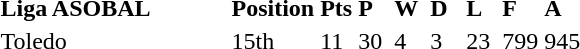<table>
<tr ---->
<td width="150"><strong>Liga ASOBAL</strong></td>
<td width="20"><strong>Position</strong></td>
<td width="20"><strong>Pts</strong></td>
<td width="20"><strong>P</strong></td>
<td width="20"><strong>W</strong></td>
<td width="20"><strong>D</strong></td>
<td width="20"><strong>L</strong></td>
<td width="20"><strong>F</strong></td>
<td width="20"><strong>A</strong></td>
</tr>
<tr ---->
<td>Toledo</td>
<td>15th</td>
<td>11</td>
<td>30</td>
<td>4</td>
<td>3</td>
<td>23</td>
<td>799</td>
<td>945</td>
</tr>
</table>
